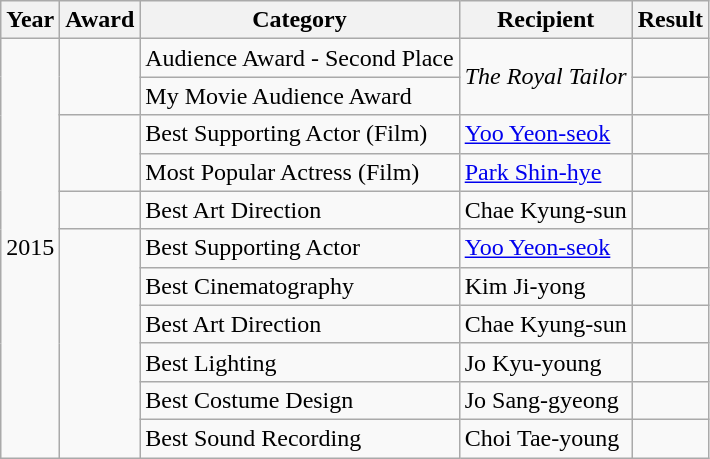<table class="wikitable">
<tr>
<th>Year</th>
<th>Award</th>
<th>Category</th>
<th>Recipient</th>
<th>Result</th>
</tr>
<tr>
<td rowspan=11>2015</td>
<td rowspan=2></td>
<td>Audience Award - Second Place</td>
<td rowspan=2><em>The Royal Tailor</em></td>
<td></td>
</tr>
<tr>
<td>My Movie Audience Award</td>
<td></td>
</tr>
<tr>
<td rowspan=2></td>
<td>Best Supporting Actor (Film)</td>
<td><a href='#'>Yoo Yeon-seok</a></td>
<td></td>
</tr>
<tr>
<td>Most Popular Actress (Film)</td>
<td><a href='#'>Park Shin-hye</a></td>
<td></td>
</tr>
<tr>
<td></td>
<td>Best Art Direction</td>
<td>Chae Kyung-sun</td>
<td></td>
</tr>
<tr>
<td rowspan=6></td>
<td>Best Supporting Actor</td>
<td><a href='#'>Yoo Yeon-seok</a></td>
<td></td>
</tr>
<tr>
<td>Best Cinematography</td>
<td>Kim Ji-yong</td>
<td></td>
</tr>
<tr>
<td>Best Art Direction</td>
<td>Chae Kyung-sun</td>
<td></td>
</tr>
<tr>
<td>Best Lighting</td>
<td>Jo Kyu-young</td>
<td></td>
</tr>
<tr>
<td>Best Costume Design</td>
<td>Jo Sang-gyeong</td>
<td></td>
</tr>
<tr>
<td>Best Sound Recording</td>
<td>Choi Tae-young</td>
<td></td>
</tr>
</table>
